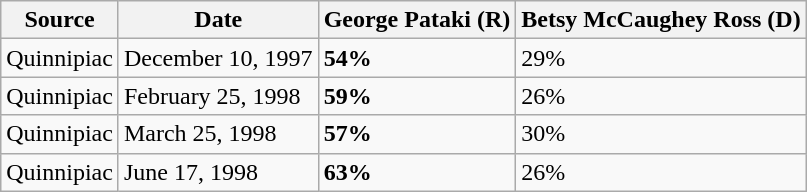<table class="wikitable">
<tr>
<th>Source</th>
<th>Date</th>
<th>George Pataki (R)</th>
<th>Betsy McCaughey Ross (D)</th>
</tr>
<tr>
<td>Quinnipiac</td>
<td>December 10, 1997</td>
<td><strong>54%</strong></td>
<td>29%</td>
</tr>
<tr>
<td>Quinnipiac</td>
<td>February 25, 1998</td>
<td><strong>59%</strong></td>
<td>26%</td>
</tr>
<tr>
<td>Quinnipiac</td>
<td>March 25, 1998</td>
<td><strong>57%</strong></td>
<td>30%</td>
</tr>
<tr>
<td>Quinnipiac</td>
<td>June 17, 1998</td>
<td><strong>63%</strong></td>
<td>26%</td>
</tr>
</table>
